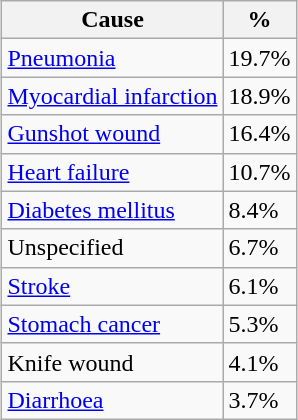<table class="wikitable" style="margin: 1em auto 1em auto">
<tr>
<th><strong>Cause</strong></th>
<th><strong>%</strong></th>
</tr>
<tr>
<td><a href='#'>Pneumonia</a></td>
<td>19.7%</td>
</tr>
<tr>
<td><a href='#'>Myocardial infarction</a></td>
<td>18.9%</td>
</tr>
<tr>
<td><a href='#'>Gunshot wound</a></td>
<td>16.4%</td>
</tr>
<tr>
<td><a href='#'>Heart failure</a></td>
<td>10.7%</td>
</tr>
<tr>
<td><a href='#'>Diabetes mellitus</a></td>
<td>8.4%</td>
</tr>
<tr>
<td>Unspecified</td>
<td>6.7%</td>
</tr>
<tr>
<td><a href='#'>Stroke</a></td>
<td>6.1%</td>
</tr>
<tr>
<td><a href='#'>Stomach cancer</a></td>
<td>5.3%</td>
</tr>
<tr>
<td>Knife wound</td>
<td>4.1%</td>
</tr>
<tr>
<td><a href='#'>Diarrhoea</a></td>
<td>3.7%</td>
</tr>
</table>
